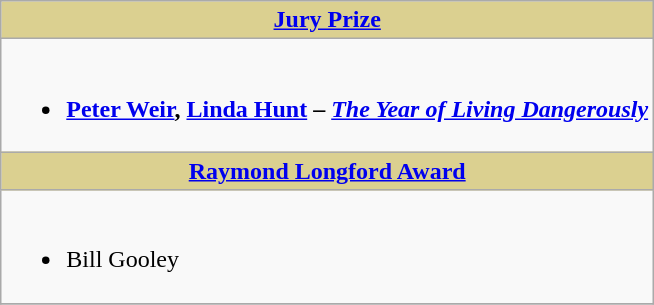<table class=wikitable style="width="100%">
<tr>
<th style="background:#DBD090;" ! style="width="100%"><a href='#'>Jury Prize</a></th>
</tr>
<tr>
<td valign="top"><br><ul><li><strong><a href='#'>Peter Weir</a>, <a href='#'>Linda Hunt</a> – <em><a href='#'>The Year of Living Dangerously</a><strong><em></li></ul></td>
</tr>
<tr>
<th style="background:#DBD090;" ! style="width="100%"><a href='#'>Raymond Longford Award</a></th>
</tr>
<tr>
<td valign="top"><br><ul><li></strong>Bill Gooley<strong></li></ul></td>
</tr>
<tr>
</tr>
</table>
